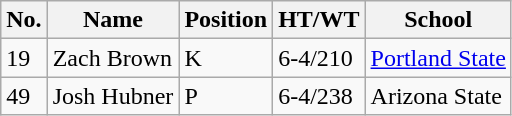<table class="wikitable">
<tr>
<th>No.</th>
<th>Name</th>
<th>Position</th>
<th>HT/WT</th>
<th>School</th>
</tr>
<tr>
<td>19</td>
<td>Zach Brown</td>
<td>K</td>
<td>6-4/210</td>
<td><a href='#'>Portland State</a></td>
</tr>
<tr>
<td>49</td>
<td>Josh Hubner</td>
<td>P</td>
<td>6-4/238</td>
<td>Arizona State</td>
</tr>
</table>
